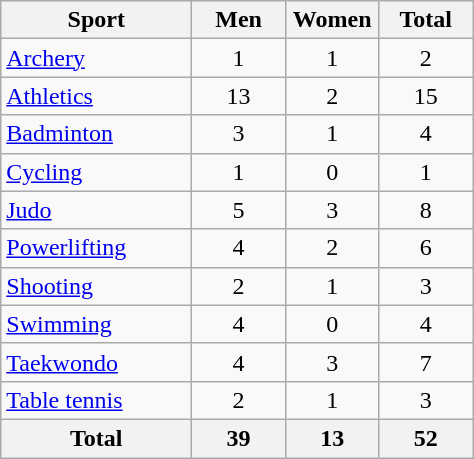<table class="wikitable sortable" style="text-align:center;">
<tr>
<th width=120>Sport</th>
<th width=55>Men</th>
<th width=55>Women</th>
<th width=55>Total</th>
</tr>
<tr>
<td align=left><a href='#'>Archery</a></td>
<td>1</td>
<td>1</td>
<td>2</td>
</tr>
<tr>
<td align=left><a href='#'>Athletics</a></td>
<td>13</td>
<td>2</td>
<td>15</td>
</tr>
<tr>
<td align=left><a href='#'>Badminton</a></td>
<td>3</td>
<td>1</td>
<td>4</td>
</tr>
<tr>
<td align=left><a href='#'>Cycling</a></td>
<td>1</td>
<td>0</td>
<td>1</td>
</tr>
<tr>
<td align=left><a href='#'>Judo</a></td>
<td>5</td>
<td>3</td>
<td>8</td>
</tr>
<tr>
<td align=left><a href='#'>Powerlifting</a></td>
<td>4</td>
<td>2</td>
<td>6</td>
</tr>
<tr>
<td align=left><a href='#'>Shooting</a></td>
<td>2</td>
<td>1</td>
<td>3</td>
</tr>
<tr>
<td align=left><a href='#'>Swimming</a></td>
<td>4</td>
<td>0</td>
<td>4</td>
</tr>
<tr>
<td align=left><a href='#'>Taekwondo</a></td>
<td>4</td>
<td>3</td>
<td>7</td>
</tr>
<tr>
<td align=left><a href='#'>Table tennis</a></td>
<td>2</td>
<td>1</td>
<td>3</td>
</tr>
<tr>
<th>Total</th>
<th>39</th>
<th>13</th>
<th>52</th>
</tr>
</table>
